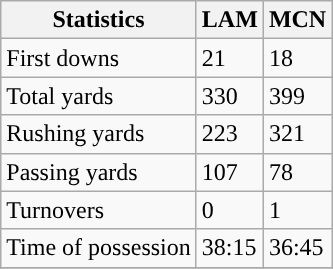<table class="wikitable">
<tr>
<th>Statistics</th>
<th>LAM</th>
<th>MCN</th>
</tr>
<tr>
<td>First downs</td>
<td>21</td>
<td>18</td>
</tr>
<tr>
<td>Total yards</td>
<td>330</td>
<td>399</td>
</tr>
<tr>
<td>Rushing yards</td>
<td>223</td>
<td>321</td>
</tr>
<tr>
<td>Passing yards</td>
<td>107</td>
<td>78</td>
</tr>
<tr>
<td>Turnovers</td>
<td>0</td>
<td>1</td>
</tr>
<tr>
<td>Time of possession</td>
<td>38:15</td>
<td>36:45</td>
</tr>
<tr>
</tr>
</table>
